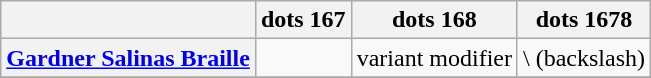<table class="wikitable">
<tr>
<th></th>
<th>dots 167</th>
<th>dots 168</th>
<th>dots 1678</th>
</tr>
<tr>
<th align=left><a href='#'>Gardner Salinas Braille</a></th>
<td></td>
<td>variant modifier</td>
<td>\ (backslash)</td>
</tr>
<tr>
</tr>
<tr>
</tr>
</table>
